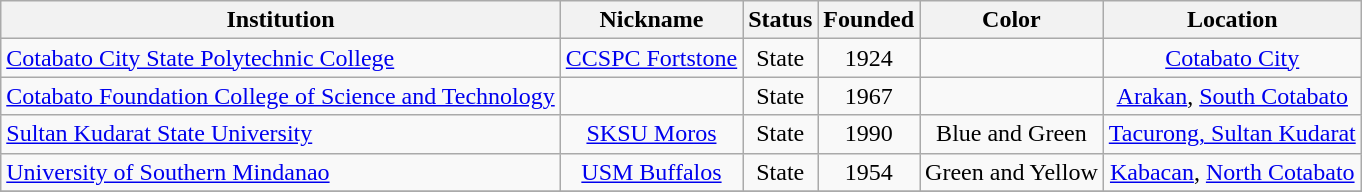<table class="wikitable sortable">
<tr>
<th>Institution</th>
<th>Nickname</th>
<th>Status</th>
<th>Founded</th>
<th>Color</th>
<th>Location</th>
</tr>
<tr>
<td><a href='#'>Cotabato City State Polytechnic College</a></td>
<td align="center"><a href='#'>CCSPC Fortstone</a></td>
<td align="center">State</td>
<td align="center">1924</td>
<td align="center"></td>
<td align="center"><a href='#'>Cotabato City</a></td>
</tr>
<tr>
<td><a href='#'>Cotabato Foundation College of Science and Technology</a></td>
<td align="center"></td>
<td align="center">State</td>
<td align="center">1967</td>
<td align="center"></td>
<td align="center"><a href='#'>Arakan</a>, <a href='#'>South Cotabato</a></td>
</tr>
<tr>
<td><a href='#'>Sultan Kudarat State University</a></td>
<td align="center"><a href='#'>SKSU Moros</a></td>
<td align="center">State</td>
<td align="center">1990</td>
<td align="center">Blue and Green</td>
<td align="center"><a href='#'>Tacurong, Sultan Kudarat</a></td>
</tr>
<tr>
<td><a href='#'>University of Southern Mindanao</a></td>
<td align="center"><a href='#'>USM Buffalos</a></td>
<td align="center">State</td>
<td align="center">1954</td>
<td align="center">Green and Yellow</td>
<td align="center"><a href='#'>Kabacan</a>, <a href='#'>North Cotabato</a></td>
</tr>
<tr>
</tr>
</table>
